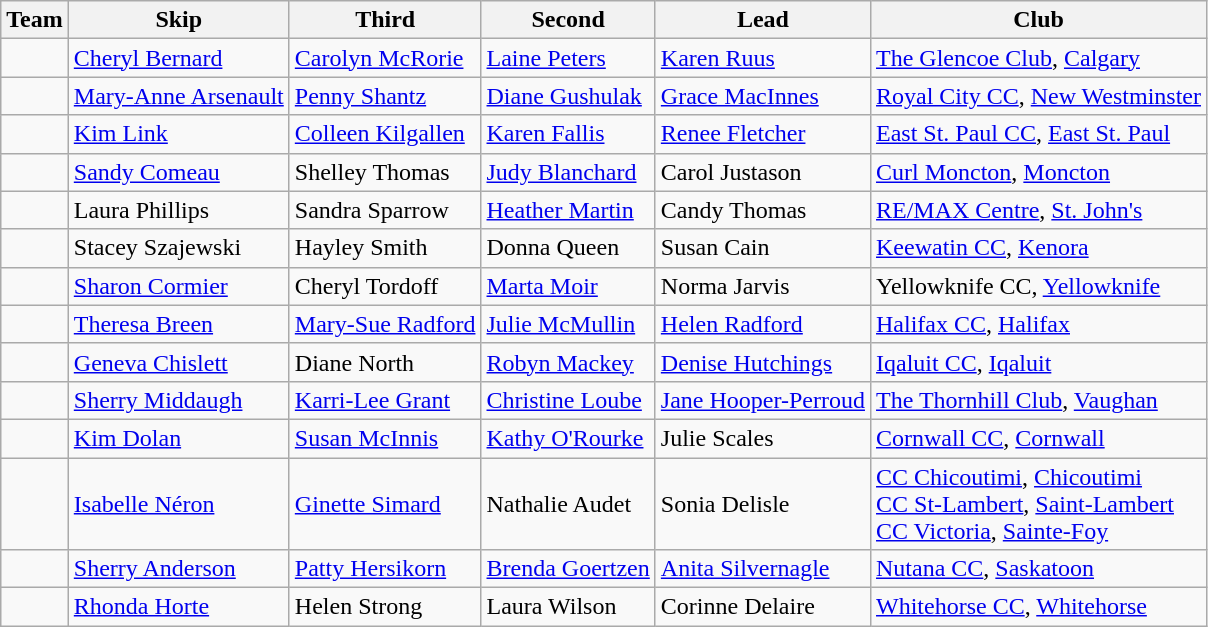<table class="wikitable">
<tr>
<th scope="col">Team</th>
<th scope="col">Skip</th>
<th scope="col">Third</th>
<th scope="col">Second</th>
<th scope="col">Lead</th>
<th scope="col">Club</th>
</tr>
<tr>
<td></td>
<td><a href='#'>Cheryl Bernard</a></td>
<td><a href='#'>Carolyn McRorie</a></td>
<td><a href='#'>Laine Peters</a></td>
<td><a href='#'>Karen Ruus</a></td>
<td><a href='#'>The Glencoe Club</a>, <a href='#'>Calgary</a></td>
</tr>
<tr>
<td></td>
<td><a href='#'>Mary-Anne Arsenault</a></td>
<td><a href='#'>Penny Shantz</a></td>
<td><a href='#'>Diane Gushulak</a></td>
<td><a href='#'>Grace MacInnes</a></td>
<td><a href='#'>Royal City CC</a>, <a href='#'>New Westminster</a></td>
</tr>
<tr>
<td></td>
<td><a href='#'>Kim Link</a></td>
<td><a href='#'>Colleen Kilgallen</a></td>
<td><a href='#'>Karen Fallis</a></td>
<td><a href='#'>Renee Fletcher</a></td>
<td><a href='#'>East St. Paul CC</a>, <a href='#'>East St. Paul</a></td>
</tr>
<tr>
<td></td>
<td><a href='#'>Sandy Comeau</a></td>
<td>Shelley Thomas</td>
<td><a href='#'>Judy Blanchard</a></td>
<td>Carol Justason</td>
<td><a href='#'>Curl Moncton</a>, <a href='#'>Moncton</a></td>
</tr>
<tr>
<td></td>
<td>Laura Phillips</td>
<td>Sandra Sparrow</td>
<td><a href='#'>Heather Martin</a></td>
<td>Candy Thomas</td>
<td><a href='#'>RE/MAX Centre</a>, <a href='#'>St. John's</a></td>
</tr>
<tr>
<td></td>
<td>Stacey Szajewski</td>
<td>Hayley Smith</td>
<td>Donna Queen</td>
<td>Susan Cain</td>
<td><a href='#'>Keewatin CC</a>, <a href='#'>Kenora</a></td>
</tr>
<tr>
<td></td>
<td><a href='#'>Sharon Cormier</a></td>
<td>Cheryl Tordoff</td>
<td><a href='#'>Marta Moir</a></td>
<td>Norma Jarvis</td>
<td>Yellowknife CC, <a href='#'>Yellowknife</a></td>
</tr>
<tr>
<td></td>
<td><a href='#'>Theresa Breen</a></td>
<td><a href='#'>Mary-Sue Radford</a></td>
<td><a href='#'>Julie McMullin</a></td>
<td><a href='#'>Helen Radford</a></td>
<td><a href='#'>Halifax CC</a>, <a href='#'>Halifax</a></td>
</tr>
<tr>
<td></td>
<td><a href='#'>Geneva Chislett</a></td>
<td>Diane North</td>
<td><a href='#'>Robyn Mackey</a></td>
<td><a href='#'>Denise Hutchings</a></td>
<td><a href='#'>Iqaluit CC</a>, <a href='#'>Iqaluit</a></td>
</tr>
<tr>
<td></td>
<td><a href='#'>Sherry Middaugh</a></td>
<td><a href='#'>Karri-Lee Grant</a></td>
<td><a href='#'>Christine Loube</a></td>
<td><a href='#'>Jane Hooper-Perroud</a></td>
<td><a href='#'>The Thornhill Club</a>, <a href='#'>Vaughan</a></td>
</tr>
<tr>
<td></td>
<td><a href='#'>Kim Dolan</a></td>
<td><a href='#'>Susan McInnis</a></td>
<td><a href='#'>Kathy O'Rourke</a></td>
<td>Julie Scales</td>
<td><a href='#'>Cornwall CC</a>, <a href='#'>Cornwall</a></td>
</tr>
<tr>
<td></td>
<td><a href='#'>Isabelle Néron</a></td>
<td><a href='#'>Ginette Simard</a></td>
<td>Nathalie Audet</td>
<td>Sonia Delisle</td>
<td><a href='#'>CC Chicoutimi</a>, <a href='#'>Chicoutimi</a> <br> <a href='#'>CC St-Lambert</a>, <a href='#'>Saint-Lambert</a> <br> <a href='#'>CC Victoria</a>, <a href='#'>Sainte-Foy</a></td>
</tr>
<tr>
<td></td>
<td><a href='#'>Sherry Anderson</a></td>
<td><a href='#'>Patty Hersikorn</a></td>
<td><a href='#'>Brenda Goertzen</a></td>
<td><a href='#'>Anita Silvernagle</a></td>
<td><a href='#'>Nutana CC</a>, <a href='#'>Saskatoon</a></td>
</tr>
<tr>
<td></td>
<td><a href='#'>Rhonda Horte</a></td>
<td>Helen Strong</td>
<td>Laura Wilson</td>
<td>Corinne Delaire</td>
<td><a href='#'>Whitehorse CC</a>, <a href='#'>Whitehorse</a></td>
</tr>
</table>
